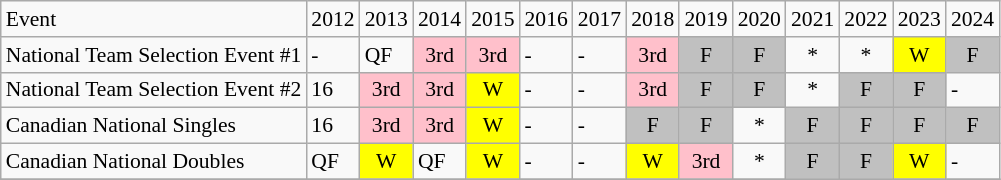<table class="wikitable" style="font-size:90%;" align=center>
<tr>
<td>Event</td>
<td>2012</td>
<td>2013</td>
<td>2014</td>
<td>2015</td>
<td>2016</td>
<td>2017</td>
<td>2018</td>
<td>2019</td>
<td>2020</td>
<td>2021</td>
<td>2022</td>
<td>2023</td>
<td>2024</td>
</tr>
<tr>
<td align="left">National Team Selection Event #1</td>
<td>-</td>
<td>QF</td>
<td bgcolor=pink align=center>3rd</td>
<td bgcolor=pink align=center>3rd</td>
<td>-</td>
<td>-</td>
<td bgcolor=pink align=center>3rd</td>
<td bgcolor=silver align=center>F</td>
<td bgcolor=silver align=center>F</td>
<td align=center>*</td>
<td align=center>*</td>
<td bgcolor=yellow align=center>W</td>
<td bgcolor=silver align=center>F</td>
</tr>
<tr>
<td align="left">National Team Selection Event #2</td>
<td>16</td>
<td bgcolor=pink align=center>3rd</td>
<td bgcolor=pink align=center>3rd</td>
<td bgcolor=yellow align=center>W</td>
<td>-</td>
<td>-</td>
<td bgcolor=pink align=center>3rd</td>
<td bgcolor=silver align=center>F</td>
<td bgcolor=silver align=center>F</td>
<td align=center>*</td>
<td bgcolor=silver align=center>F</td>
<td bgcolor=silver align=center>F</td>
<td>-</td>
</tr>
<tr>
<td align="left">Canadian National Singles</td>
<td>16</td>
<td bgcolor=pink align=center>3rd</td>
<td bgcolor=pink align=center>3rd</td>
<td bgcolor=yellow align=center>W</td>
<td>-</td>
<td>-</td>
<td bgcolor=silver align=center>F</td>
<td bgcolor=silver align=center>F</td>
<td align=center>*</td>
<td bgcolor=silver align=center>F</td>
<td bgcolor=silver align=center>F</td>
<td bgcolor=silver align=center>F</td>
<td bgcolor=silver align=center>F</td>
</tr>
<tr>
<td align="left">Canadian National Doubles</td>
<td>QF</td>
<td bgcolor=yellow align=center>W</td>
<td>QF</td>
<td bgcolor=yellow align=center>W</td>
<td>-</td>
<td>-</td>
<td bgcolor=yellow align=center>W</td>
<td bgcolor=pink align=center>3rd</td>
<td align=center>*</td>
<td bgcolor=silver align=center>F</td>
<td bgcolor=silver align=center>F</td>
<td bgcolor=yellow align=center>W</td>
<td>-</td>
</tr>
<tr>
</tr>
</table>
